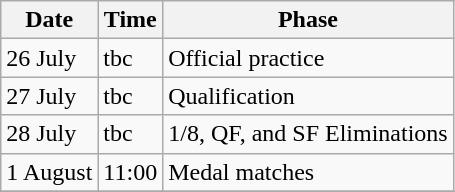<table class=wikitable>
<tr>
<th>Date</th>
<th>Time</th>
<th>Phase</th>
</tr>
<tr>
<td>26 July</td>
<td>tbc</td>
<td>Official practice</td>
</tr>
<tr>
<td>27 July</td>
<td>tbc</td>
<td>Qualification</td>
</tr>
<tr>
<td>28 July</td>
<td>tbc</td>
<td>1/8, QF, and SF Eliminations</td>
</tr>
<tr>
<td>1 August</td>
<td>11:00</td>
<td>Medal matches</td>
</tr>
<tr>
</tr>
</table>
